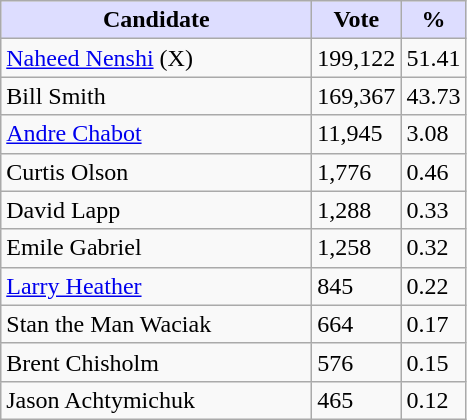<table class="wikitable">
<tr>
<th style="background:#ddf; width:200px;">Candidate</th>
<th style="background:#ddf; width:50px;">Vote</th>
<th style="background:#ddf; width:30px;">%</th>
</tr>
<tr>
<td><a href='#'>Naheed Nenshi</a> (X)</td>
<td>199,122</td>
<td>51.41</td>
</tr>
<tr>
<td>Bill Smith</td>
<td>169,367</td>
<td>43.73</td>
</tr>
<tr>
<td><a href='#'>Andre Chabot</a></td>
<td>11,945</td>
<td>3.08</td>
</tr>
<tr>
<td>Curtis Olson</td>
<td>1,776</td>
<td>0.46</td>
</tr>
<tr>
<td>David Lapp</td>
<td>1,288</td>
<td>0.33</td>
</tr>
<tr>
<td>Emile Gabriel</td>
<td>1,258</td>
<td>0.32</td>
</tr>
<tr>
<td><a href='#'>Larry Heather</a></td>
<td>845</td>
<td>0.22</td>
</tr>
<tr>
<td>Stan the Man Waciak</td>
<td>664</td>
<td>0.17</td>
</tr>
<tr>
<td>Brent Chisholm</td>
<td>576</td>
<td>0.15</td>
</tr>
<tr>
<td>Jason Achtymichuk</td>
<td>465</td>
<td>0.12</td>
</tr>
</table>
